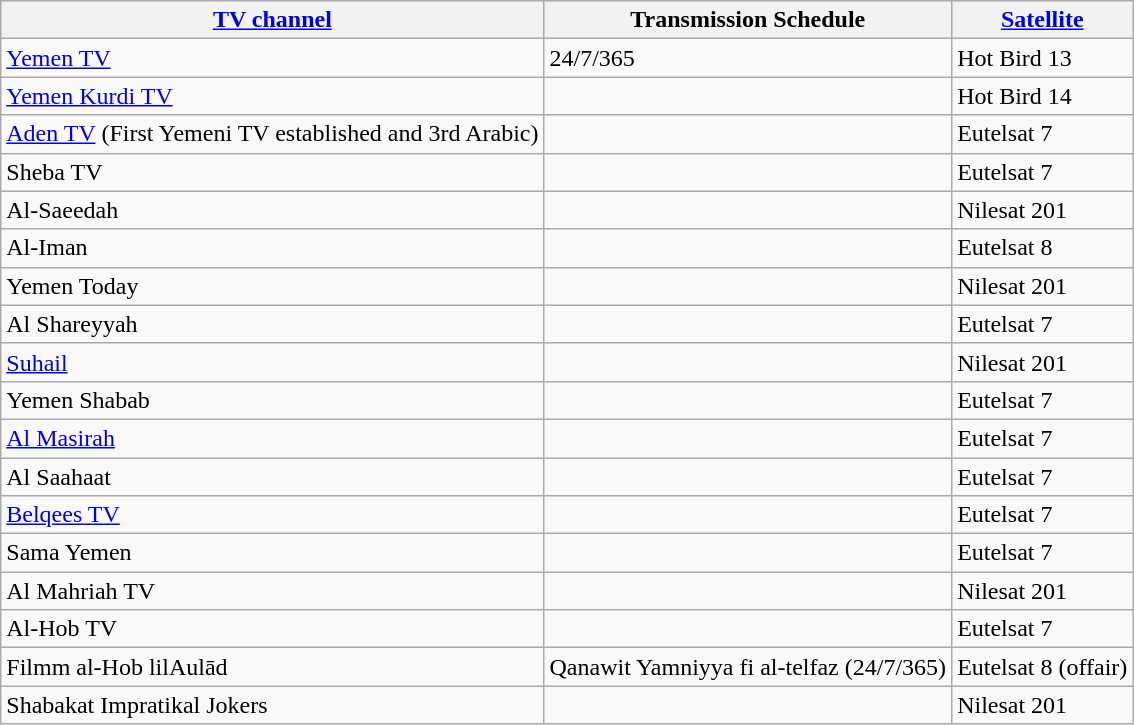<table class="wikitable" border="1">
<tr>
<th><a href='#'>TV channel</a></th>
<th>Transmission Schedule</th>
<th><a href='#'>Satellite</a></th>
</tr>
<tr>
<td><a href='#'>Yemen TV</a></td>
<td>24/7/365</td>
<td>Hot Bird 13</td>
</tr>
<tr>
<td><a href='#'>Yemen Kurdi TV</a></td>
<td></td>
<td>Hot Bird 14</td>
</tr>
<tr>
<td><a href='#'>Aden TV</a> (First Yemeni TV established and 3rd Arabic)</td>
<td></td>
<td>Eutelsat 7</td>
</tr>
<tr>
<td>Sheba TV</td>
<td></td>
<td>Eutelsat 7</td>
</tr>
<tr>
<td>Al-Saeedah</td>
<td></td>
<td>Nilesat 201</td>
</tr>
<tr>
<td>Al-Iman</td>
<td></td>
<td>Eutelsat 8</td>
</tr>
<tr>
<td>Yemen Today</td>
<td></td>
<td>Nilesat 201</td>
</tr>
<tr>
<td>Al Shareyyah</td>
<td></td>
<td>Eutelsat 7</td>
</tr>
<tr>
<td><a href='#'>Suhail</a></td>
<td></td>
<td>Nilesat 201</td>
</tr>
<tr>
<td>Yemen Shabab</td>
<td></td>
<td>Eutelsat 7</td>
</tr>
<tr>
<td><a href='#'>Al Masirah</a></td>
<td></td>
<td>Eutelsat 7</td>
</tr>
<tr>
<td>Al Saahaat</td>
<td></td>
<td>Eutelsat 7</td>
</tr>
<tr>
<td><a href='#'>Belqees TV</a></td>
<td></td>
<td>Eutelsat 7</td>
</tr>
<tr>
<td>Sama Yemen</td>
<td></td>
<td>Eutelsat 7</td>
</tr>
<tr>
<td>Al Mahriah TV</td>
<td></td>
<td>Nilesat 201</td>
</tr>
<tr>
<td>Al-Hob TV</td>
<td></td>
<td>Eutelsat 7</td>
</tr>
<tr>
<td>Filmm al-Hob lilAulād</td>
<td>Qanawit Yamniyya fi al-telfaz (24/7/365)</td>
<td>Eutelsat 8 (offair)</td>
</tr>
<tr>
<td>Shabakat Impratikal Jokers</td>
<td></td>
<td>Nilesat 201</td>
</tr>
</table>
